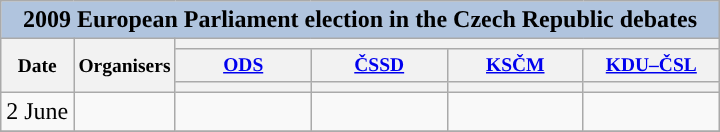<table class="wikitable">
<tr>
<th colspan="6" style="background:#B0C4DE">2009 European Parliament election in the Czech Republic debates</th>
</tr>
<tr style="font-size:small;">
<th rowspan="3">Date</th>
<th rowspan="3">Organisers</th>
<th scope="col" colspan="4">    </th>
</tr>
<tr style="font-size:small;">
<th scope="col" style="width:6.5em;"><a href='#'>ODS</a></th>
<th scope="col" style="width:6.5em;"><a href='#'>ČSSD</a></th>
<th scope="col" style="width:6.5em;"><a href='#'>KSČM</a></th>
<th scope="col" style="width:6.5em;"><a href='#'>KDU–ČSL</a></th>
</tr>
<tr>
<th style="background:"></th>
<th style="background:"></th>
<th style="background:"></th>
<th style="background:"></th>
</tr>
<tr>
<td style="white-space:nowrap;">2 June</td>
<td style="white-space:nowrap;"></td>
<td></td>
<td></td>
<td></td>
<td></td>
</tr>
<tr>
</tr>
</table>
